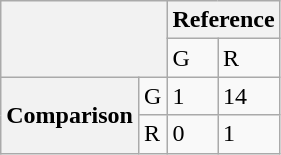<table class="wikitable">
<tr>
<th colspan="2" rowspan="2"></th>
<th colspan="2">Reference</th>
</tr>
<tr>
<td>G</td>
<td>R</td>
</tr>
<tr>
<th rowspan="2">Comparison</th>
<td>G</td>
<td>1</td>
<td>14</td>
</tr>
<tr>
<td>R</td>
<td>0</td>
<td>1</td>
</tr>
</table>
